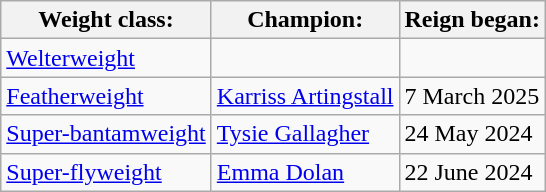<table class="wikitable">
<tr>
<th>Weight class:</th>
<th>Champion:</th>
<th>Reign began:</th>
</tr>
<tr>
<td><a href='#'>Welterweight</a></td>
<td></td>
<td></td>
</tr>
<tr>
<td><a href='#'>Featherweight</a></td>
<td><a href='#'>Karriss Artingstall</a></td>
<td>7 March 2025</td>
</tr>
<tr>
<td><a href='#'>Super-bantamweight</a></td>
<td><a href='#'>Tysie Gallagher</a></td>
<td>24 May 2024</td>
</tr>
<tr>
<td><a href='#'>Super-flyweight</a></td>
<td><a href='#'>Emma Dolan</a></td>
<td>22 June 2024</td>
</tr>
</table>
